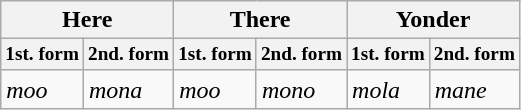<table class = "wikitable">
<tr>
<th colspan = "2">Here</th>
<th colspan = "2">There</th>
<th colspan = "2">Yonder</th>
</tr>
<tr>
<th style = "font-size: 80%">1st. form</th>
<th style = "font-size: 80%">2nd. form</th>
<th style = "font-size: 80%">1st. form</th>
<th style = "font-size: 80%">2nd. form</th>
<th style = "font-size: 80%">1st. form</th>
<th style = "font-size: 80%">2nd. form</th>
</tr>
<tr>
<td> <em>moo</em></td>
<td> <em>mona</em></td>
<td> <em>moo</em></td>
<td> <em>mono</em></td>
<td> <em>mola</em></td>
<td> <em>mane</em></td>
</tr>
</table>
